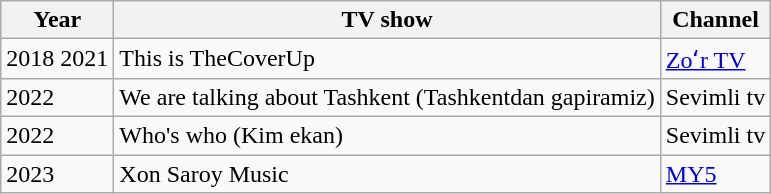<table class = "wikitable sortable">
<tr>
<th>Year</th>
<th>TV show</th>
<th>Channel</th>
</tr>
<tr>
<td rowspan=1>2018 2021</td>
<td>This is TheCoverUp</td>
<td><a href='#'>Zoʻr TV</a></td>
</tr>
<tr>
<td>2022</td>
<td>We are talking about Tashkent (Tashkentdan gapiramiz)</td>
<td>Sevimli tv</td>
</tr>
<tr>
<td>2022</td>
<td>Who's who (Kim ekan)</td>
<td>Sevimli tv</td>
</tr>
<tr>
<td>2023</td>
<td>Xon Saroy Music</td>
<td><a href='#'>MY5</a></td>
</tr>
</table>
